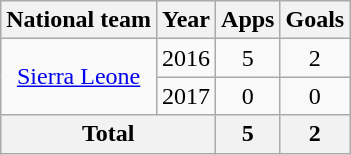<table class="wikitable" style="text-align:center">
<tr>
<th>National team</th>
<th>Year</th>
<th>Apps</th>
<th>Goals</th>
</tr>
<tr>
<td rowspan="2"><a href='#'>Sierra Leone</a></td>
<td>2016</td>
<td>5</td>
<td>2</td>
</tr>
<tr>
<td>2017</td>
<td>0</td>
<td>0</td>
</tr>
<tr>
<th colspan=2>Total</th>
<th>5</th>
<th>2</th>
</tr>
</table>
